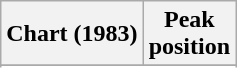<table class="wikitable sortable plainrowheaders" style="text-align:center">
<tr>
<th scope="col">Chart (1983)</th>
<th scope="col">Peak<br> position</th>
</tr>
<tr>
</tr>
<tr>
</tr>
<tr>
</tr>
</table>
